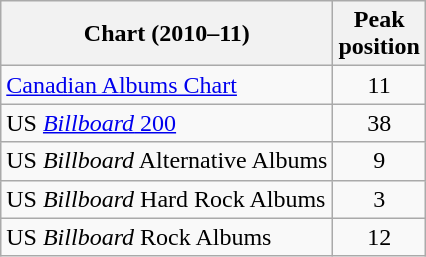<table class="wikitable sortable">
<tr>
<th>Chart (2010–11)</th>
<th>Peak<br>position</th>
</tr>
<tr>
<td><a href='#'>Canadian Albums Chart</a></td>
<td style="text-align:center;">11</td>
</tr>
<tr>
<td>US <a href='#'><em>Billboard</em> 200</a></td>
<td style="text-align:center;">38</td>
</tr>
<tr>
<td>US <em>Billboard</em> Alternative Albums</td>
<td style="text-align:center;">9</td>
</tr>
<tr>
<td>US <em>Billboard</em> Hard Rock Albums</td>
<td style="text-align:center;">3</td>
</tr>
<tr>
<td>US <em>Billboard</em> Rock Albums</td>
<td style="text-align:center;">12</td>
</tr>
</table>
